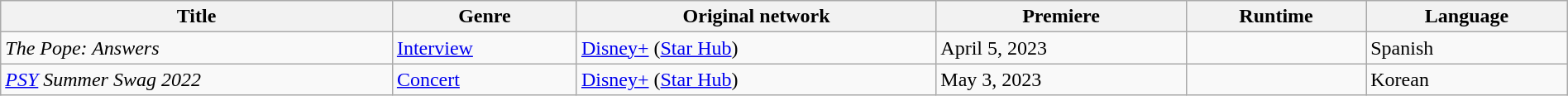<table class="wikitable sortable" style="width:100%;">
<tr>
<th scope="col" style="width:25%;">Title</th>
<th>Genre</th>
<th>Original network</th>
<th>Premiere</th>
<th>Runtime</th>
<th>Language</th>
</tr>
<tr>
<td><em>The Pope: Answers</em></td>
<td><a href='#'>Interview</a></td>
<td><a href='#'>Disney+</a> (<a href='#'>Star Hub</a>)</td>
<td>April 5, 2023</td>
<td></td>
<td>Spanish</td>
</tr>
<tr>
<td><em><a href='#'>PSY</a> Summer Swag 2022</em></td>
<td><a href='#'>Concert</a></td>
<td><a href='#'>Disney+</a> (<a href='#'>Star Hub</a>)</td>
<td>May 3, 2023</td>
<td></td>
<td>Korean</td>
</tr>
</table>
